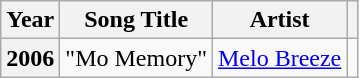<table class="wikitable sortable plainrowheaders">
<tr>
<th scope="col">Year</th>
<th scope="col">Song Title</th>
<th scope="col">Artist</th>
<th scope="col" class="unsortable"></th>
</tr>
<tr>
<th scope="row">2006</th>
<td>"Mo Memory"</td>
<td><a href='#'>Melo Breeze</a></td>
<td></td>
</tr>
</table>
